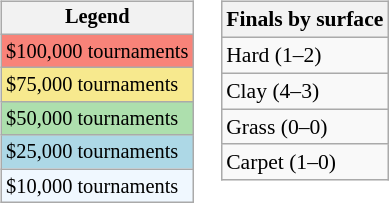<table>
<tr valign=top>
<td><br><table class=wikitable style="font-size:85%">
<tr>
<th>Legend</th>
</tr>
<tr style="background:#f88379;">
<td>$100,000 tournaments</td>
</tr>
<tr style="background:#f7e98e;">
<td>$75,000 tournaments</td>
</tr>
<tr style="background:#addfad;">
<td>$50,000 tournaments</td>
</tr>
<tr style="background:lightblue;">
<td>$25,000 tournaments</td>
</tr>
<tr style="background:#f0f8ff;">
<td>$10,000 tournaments</td>
</tr>
</table>
</td>
<td><br><table class=wikitable style="font-size:90%">
<tr>
<th>Finals by surface</th>
</tr>
<tr>
<td>Hard (1–2)</td>
</tr>
<tr>
<td>Clay (4–3)</td>
</tr>
<tr>
<td>Grass (0–0)</td>
</tr>
<tr>
<td>Carpet (1–0)</td>
</tr>
</table>
</td>
</tr>
</table>
